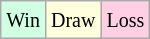<table class="wikitable">
<tr>
<td style="background-color: #d0ffe3;"><small>Win</small></td>
<td style="background-color: #ffffdd;"><small>Draw</small></td>
<td style="background-color: #ffd0e3;"><small>Loss</small></td>
</tr>
</table>
